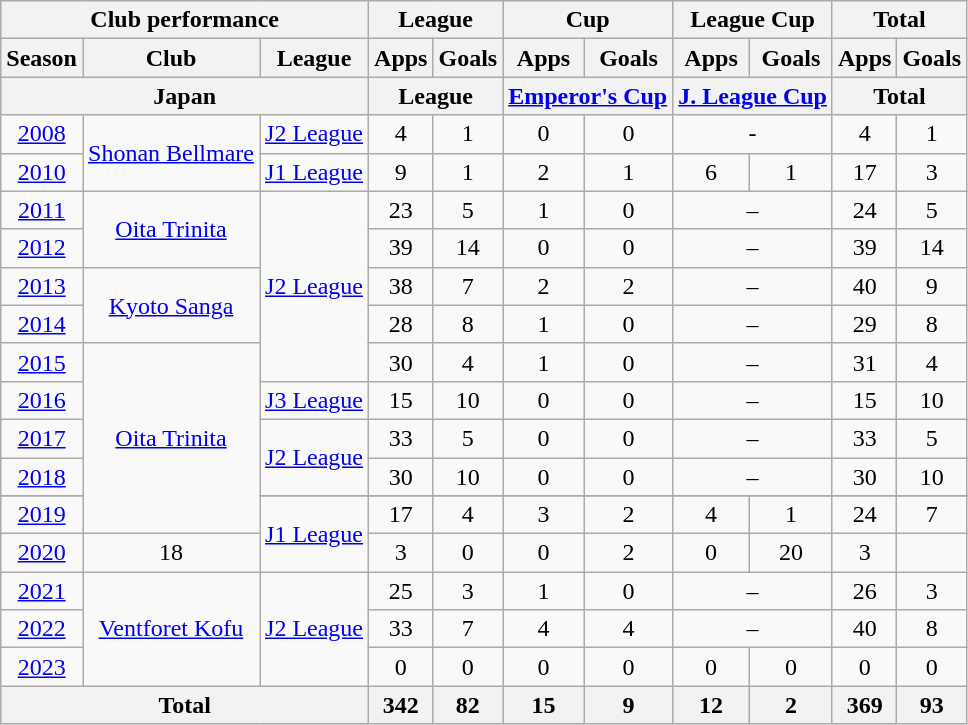<table class="wikitable" style="text-align:center;">
<tr>
<th colspan=3>Club performance</th>
<th colspan=2>League</th>
<th colspan=2>Cup</th>
<th colspan=2>League Cup</th>
<th colspan=2>Total</th>
</tr>
<tr>
<th>Season</th>
<th>Club</th>
<th>League</th>
<th>Apps</th>
<th>Goals</th>
<th>Apps</th>
<th>Goals</th>
<th>Apps</th>
<th>Goals</th>
<th>Apps</th>
<th>Goals</th>
</tr>
<tr>
<th colspan=3>Japan</th>
<th colspan=2>League</th>
<th colspan=2><a href='#'>Emperor's Cup</a></th>
<th colspan=2><a href='#'>J. League Cup</a></th>
<th colspan=2>Total</th>
</tr>
<tr>
<td><a href='#'>2008</a></td>
<td rowspan=2><a href='#'>Shonan Bellmare</a></td>
<td><a href='#'>J2 League</a></td>
<td>4</td>
<td>1</td>
<td>0</td>
<td>0</td>
<td colspan="2">-</td>
<td>4</td>
<td>1</td>
</tr>
<tr>
<td><a href='#'>2010</a></td>
<td><a href='#'>J1 League</a></td>
<td>9</td>
<td>1</td>
<td>2</td>
<td>1</td>
<td>6</td>
<td>1</td>
<td>17</td>
<td>3</td>
</tr>
<tr>
<td><a href='#'>2011</a></td>
<td rowspan="2"><a href='#'>Oita Trinita</a></td>
<td rowspan=5><a href='#'>J2 League</a></td>
<td>23</td>
<td>5</td>
<td>1</td>
<td>0</td>
<td colspan="2">–</td>
<td>24</td>
<td>5</td>
</tr>
<tr>
<td><a href='#'>2012</a></td>
<td>39</td>
<td>14</td>
<td>0</td>
<td>0</td>
<td colspan="2">–</td>
<td>39</td>
<td>14</td>
</tr>
<tr>
<td><a href='#'>2013</a></td>
<td rowspan="2"><a href='#'>Kyoto Sanga</a></td>
<td>38</td>
<td>7</td>
<td>2</td>
<td>2</td>
<td colspan="2">–</td>
<td>40</td>
<td>9</td>
</tr>
<tr>
<td><a href='#'>2014</a></td>
<td>28</td>
<td>8</td>
<td>1</td>
<td>0</td>
<td colspan="2">–</td>
<td>29</td>
<td>8</td>
</tr>
<tr>
<td><a href='#'>2015</a></td>
<td rowspan="6"><a href='#'>Oita Trinita</a></td>
<td>30</td>
<td>4</td>
<td>1</td>
<td>0</td>
<td colspan="2">–</td>
<td>31</td>
<td>4</td>
</tr>
<tr>
<td><a href='#'>2016</a></td>
<td><a href='#'>J3 League</a></td>
<td>15</td>
<td>10</td>
<td>0</td>
<td>0</td>
<td colspan="2">–</td>
<td>15</td>
<td>10</td>
</tr>
<tr>
<td><a href='#'>2017</a></td>
<td rowspan="2"><a href='#'>J2 League</a></td>
<td>33</td>
<td>5</td>
<td>0</td>
<td>0</td>
<td colspan="2">–</td>
<td>33</td>
<td>5</td>
</tr>
<tr>
<td><a href='#'>2018</a></td>
<td>30</td>
<td>10</td>
<td>0</td>
<td>0</td>
<td colspan="2">–</td>
<td>30</td>
<td>10</td>
</tr>
<tr>
</tr>
<tr>
<td><a href='#'>2019</a></td>
<td rowspan="2"><a href='#'>J1 League</a></td>
<td>17</td>
<td>4</td>
<td>3</td>
<td>2</td>
<td>4</td>
<td>1</td>
<td>24</td>
<td>7</td>
</tr>
<tr>
<td><a href='#'>2020</a></td>
<td>18</td>
<td>3</td>
<td>0</td>
<td>0</td>
<td>2</td>
<td>0</td>
<td>20</td>
<td>3</td>
</tr>
<tr>
<td><a href='#'>2021</a></td>
<td rowspan="3"><a href='#'>Ventforet Kofu</a></td>
<td rowspan="3"><a href='#'>J2 League</a></td>
<td>25</td>
<td>3</td>
<td>1</td>
<td>0</td>
<td colspan="2">–</td>
<td>26</td>
<td>3</td>
</tr>
<tr>
<td><a href='#'>2022</a></td>
<td>33</td>
<td>7</td>
<td>4</td>
<td>4</td>
<td colspan="2">–</td>
<td>40</td>
<td>8</td>
</tr>
<tr>
<td><a href='#'>2023</a></td>
<td>0</td>
<td>0</td>
<td>0</td>
<td>0</td>
<td>0</td>
<td>0</td>
<td>0</td>
<td>0</td>
</tr>
<tr>
<th colspan=3>Total</th>
<th>342</th>
<th>82</th>
<th>15</th>
<th>9</th>
<th>12</th>
<th>2</th>
<th>369</th>
<th>93</th>
</tr>
</table>
